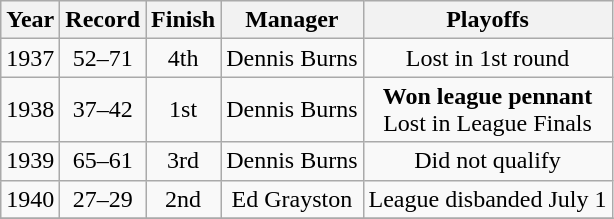<table class="wikitable">
<tr style="background: #F2F2F2;">
<th>Year</th>
<th>Record</th>
<th>Finish</th>
<th>Manager</th>
<th>Playoffs</th>
</tr>
<tr align=center>
<td>1937</td>
<td>52–71</td>
<td>4th</td>
<td>Dennis Burns</td>
<td>Lost in 1st round</td>
</tr>
<tr align=center>
<td>1938</td>
<td>37–42</td>
<td>1st</td>
<td>Dennis Burns</td>
<td><strong>Won league pennant</strong><br>Lost in League Finals</td>
</tr>
<tr align=center>
<td>1939</td>
<td>65–61</td>
<td>3rd</td>
<td>Dennis Burns</td>
<td>Did not qualify</td>
</tr>
<tr align=center>
<td>1940</td>
<td>27–29</td>
<td>2nd</td>
<td>Ed Grayston</td>
<td>League disbanded July 1</td>
</tr>
<tr align=center>
</tr>
</table>
